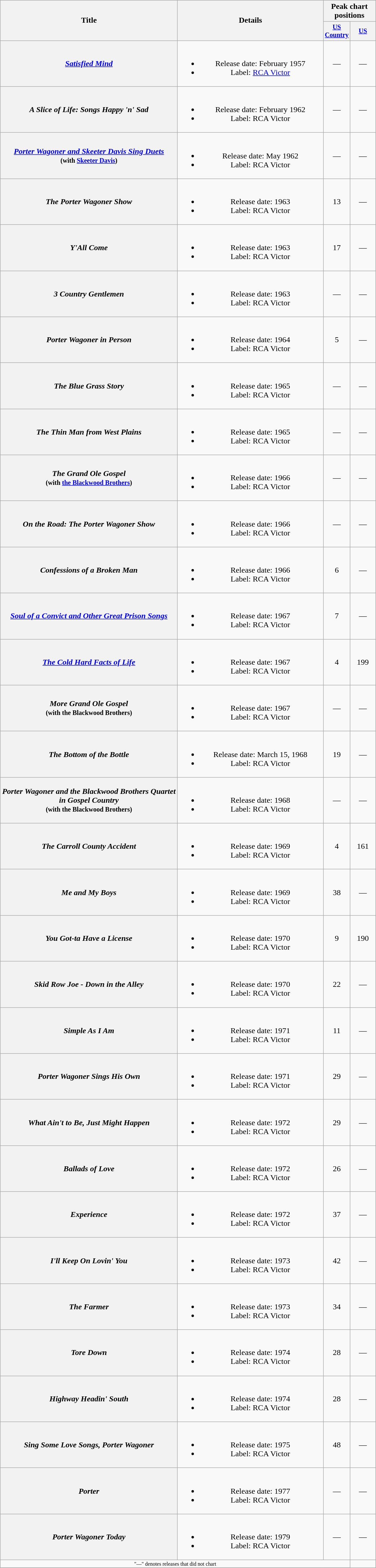<table class="wikitable plainrowheaders" style="text-align:center;">
<tr>
<th rowspan="2" style="width:22em;">Title</th>
<th rowspan="2" style="width:18em;">Details</th>
<th colspan="2">Peak chart<br>positions</th>
</tr>
<tr style="font-size:smaller;">
<th width="45"><a href='#'>US Country</a></th>
<th width="45"><a href='#'>US</a></th>
</tr>
<tr>
<th scope="row"><em><a href='#'>Satisfied Mind</a></em></th>
<td><br><ul><li>Release date: February 1957</li><li>Label: <a href='#'>RCA Victor</a></li></ul></td>
<td>—</td>
<td>—</td>
</tr>
<tr>
<th scope="row"><em>A Slice of Life: Songs Happy 'n' Sad</em></th>
<td><br><ul><li>Release date: February 1962</li><li>Label: RCA Victor</li></ul></td>
<td>—</td>
<td>—</td>
</tr>
<tr>
<th scope="row"><em><a href='#'>Porter Wagoner and Skeeter Davis Sing Duets</a></em><br><small>(with <a href='#'>Skeeter Davis</a>)</small></th>
<td><br><ul><li>Release date: May 1962</li><li>Label: RCA Victor</li></ul></td>
<td>—</td>
<td>—</td>
</tr>
<tr>
<th scope="row"><em>The Porter Wagoner Show</em></th>
<td><br><ul><li>Release date: 1963</li><li>Label: RCA Victor</li></ul></td>
<td>13</td>
<td>—</td>
</tr>
<tr>
<th scope="row"><em>Y'All Come</em></th>
<td><br><ul><li>Release date: 1963</li><li>Label: RCA Victor</li></ul></td>
<td>17</td>
<td>—</td>
</tr>
<tr>
<th scope="row"><em>3 Country Gentlemen</em></th>
<td><br><ul><li>Release date: 1963</li><li>Label: RCA Victor</li></ul></td>
<td>—</td>
<td>—</td>
</tr>
<tr>
<th scope="row"><em>Porter Wagoner in Person</em></th>
<td><br><ul><li>Release date: 1964</li><li>Label: RCA Victor</li></ul></td>
<td>5</td>
<td>—</td>
</tr>
<tr>
<th scope="row"><em>The Blue Grass Story</em></th>
<td><br><ul><li>Release date: 1965</li><li>Label: RCA Victor</li></ul></td>
<td>—</td>
<td>—</td>
</tr>
<tr>
<th scope="row"><em>The Thin Man from West Plains</em></th>
<td><br><ul><li>Release date: 1965</li><li>Label: RCA Victor</li></ul></td>
<td>—</td>
<td>—</td>
</tr>
<tr>
<th scope="row"><em>The Grand Ole Gospel</em><br><small>(with <a href='#'>the Blackwood Brothers</a>)</small></th>
<td><br><ul><li>Release date: 1966</li><li>Label: RCA Victor</li></ul></td>
<td>—</td>
<td>—</td>
</tr>
<tr>
<th scope="row"><em>On the Road: The Porter Wagoner Show</em></th>
<td><br><ul><li>Release date: 1966</li><li>Label: RCA Victor</li></ul></td>
<td>—</td>
<td>—</td>
</tr>
<tr>
<th scope="row"><em>Confessions of a Broken Man</em></th>
<td><br><ul><li>Release date: 1966</li><li>Label: RCA Victor</li></ul></td>
<td>6</td>
<td>—</td>
</tr>
<tr>
<th scope="row"><em><a href='#'>Soul of a Convict and Other Great Prison Songs</a></em></th>
<td><br><ul><li>Release date: 1967</li><li>Label: RCA Victor</li></ul></td>
<td>7</td>
<td>—</td>
</tr>
<tr>
<th scope="row"><em><a href='#'>The Cold Hard Facts of Life</a></em></th>
<td><br><ul><li>Release date: 1967</li><li>Label: RCA Victor</li></ul></td>
<td>4</td>
<td>199</td>
</tr>
<tr>
<th scope="row"><em>More Grand Ole Gospel</em><br><small>(with the Blackwood Brothers)</small></th>
<td><br><ul><li>Release date: 1967</li><li>Label: RCA Victor</li></ul></td>
<td>—</td>
<td>—</td>
</tr>
<tr>
<th scope="row"><em>The Bottom of the Bottle</em></th>
<td><br><ul><li>Release date: March 15, 1968</li><li>Label: RCA Victor</li></ul></td>
<td>19</td>
<td>—</td>
</tr>
<tr>
<th scope="row"><em>Porter Wagoner and the Blackwood Brothers Quartet in Gospel Country</em><br><small>(with the Blackwood Brothers)</small></th>
<td><br><ul><li>Release date: 1968</li><li>Label: RCA Victor</li></ul></td>
<td>—</td>
<td>—</td>
</tr>
<tr>
<th scope="row"><em>The Carroll County Accident</em></th>
<td><br><ul><li>Release date: 1969</li><li>Label: RCA Victor</li></ul></td>
<td>4</td>
<td>161</td>
</tr>
<tr>
<th scope="row"><em>Me and My Boys</em></th>
<td><br><ul><li>Release date: 1969</li><li>Label: RCA Victor</li></ul></td>
<td>38</td>
<td>—</td>
</tr>
<tr>
<th scope="row"><em>You Got-ta Have a License</em></th>
<td><br><ul><li>Release date: 1970</li><li>Label: RCA Victor</li></ul></td>
<td>9</td>
<td>190</td>
</tr>
<tr>
<th scope="row"><em>Skid Row Joe - Down in the Alley</em></th>
<td><br><ul><li>Release date: 1970</li><li>Label: RCA Victor</li></ul></td>
<td>22</td>
<td>—</td>
</tr>
<tr>
<th scope="row"><em>Simple As I Am</em></th>
<td><br><ul><li>Release date: 1971</li><li>Label: RCA Victor</li></ul></td>
<td>11</td>
<td>—</td>
</tr>
<tr>
<th scope="row"><em>Porter Wagoner Sings His Own</em></th>
<td><br><ul><li>Release date: 1971</li><li>Label: RCA Victor</li></ul></td>
<td>29</td>
<td>—</td>
</tr>
<tr>
<th scope="row"><em>What Ain't to Be, Just Might Happen</em></th>
<td><br><ul><li>Release date: 1972</li><li>Label: RCA Victor</li></ul></td>
<td>29</td>
<td>—</td>
</tr>
<tr>
<th scope="row"><em>Ballads of Love</em></th>
<td><br><ul><li>Release date: 1972</li><li>Label: RCA Victor</li></ul></td>
<td>26</td>
<td>—</td>
</tr>
<tr>
<th scope="row"><em>Experience</em></th>
<td><br><ul><li>Release date: 1972</li><li>Label: RCA Victor</li></ul></td>
<td>37</td>
<td>—</td>
</tr>
<tr>
<th scope="row"><em>I'll Keep On Lovin' You</em></th>
<td><br><ul><li>Release date: 1973</li><li>Label: RCA Victor</li></ul></td>
<td>42</td>
<td>—</td>
</tr>
<tr>
<th scope="row"><em>The Farmer</em></th>
<td><br><ul><li>Release date: 1973</li><li>Label: RCA Victor</li></ul></td>
<td>34</td>
<td>—</td>
</tr>
<tr>
<th scope="row"><em>Tore Down</em></th>
<td><br><ul><li>Release date: 1974</li><li>Label: RCA Victor</li></ul></td>
<td>28</td>
<td>—</td>
</tr>
<tr>
<th scope="row"><em>Highway Headin' South</em></th>
<td><br><ul><li>Release date: 1974</li><li>Label: RCA Victor</li></ul></td>
<td>28</td>
<td>—</td>
</tr>
<tr>
<th scope="row"><em>Sing Some Love Songs, Porter Wagoner</em></th>
<td><br><ul><li>Release date: 1975</li><li>Label: RCA Victor</li></ul></td>
<td>48</td>
<td>—</td>
</tr>
<tr>
<th scope="row"><em>Porter</em></th>
<td><br><ul><li>Release date: 1977</li><li>Label: RCA Victor</li></ul></td>
<td>—</td>
<td>—</td>
</tr>
<tr>
<th scope="row"><em>Porter Wagoner Today</em></th>
<td><br><ul><li>Release date: 1979</li><li>Label: RCA Victor</li></ul></td>
<td>—</td>
<td>—</td>
</tr>
<tr>
<td colspan="3" style="font-size: 8pt">"—" denotes releases that did not chart</td>
</tr>
<tr>
</tr>
</table>
